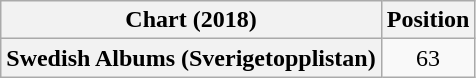<table class="wikitable plainrowheaders" style="text-align:center">
<tr>
<th scope="col">Chart (2018)</th>
<th scope="col">Position</th>
</tr>
<tr>
<th scope="row">Swedish Albums (Sverigetopplistan)</th>
<td>63</td>
</tr>
</table>
